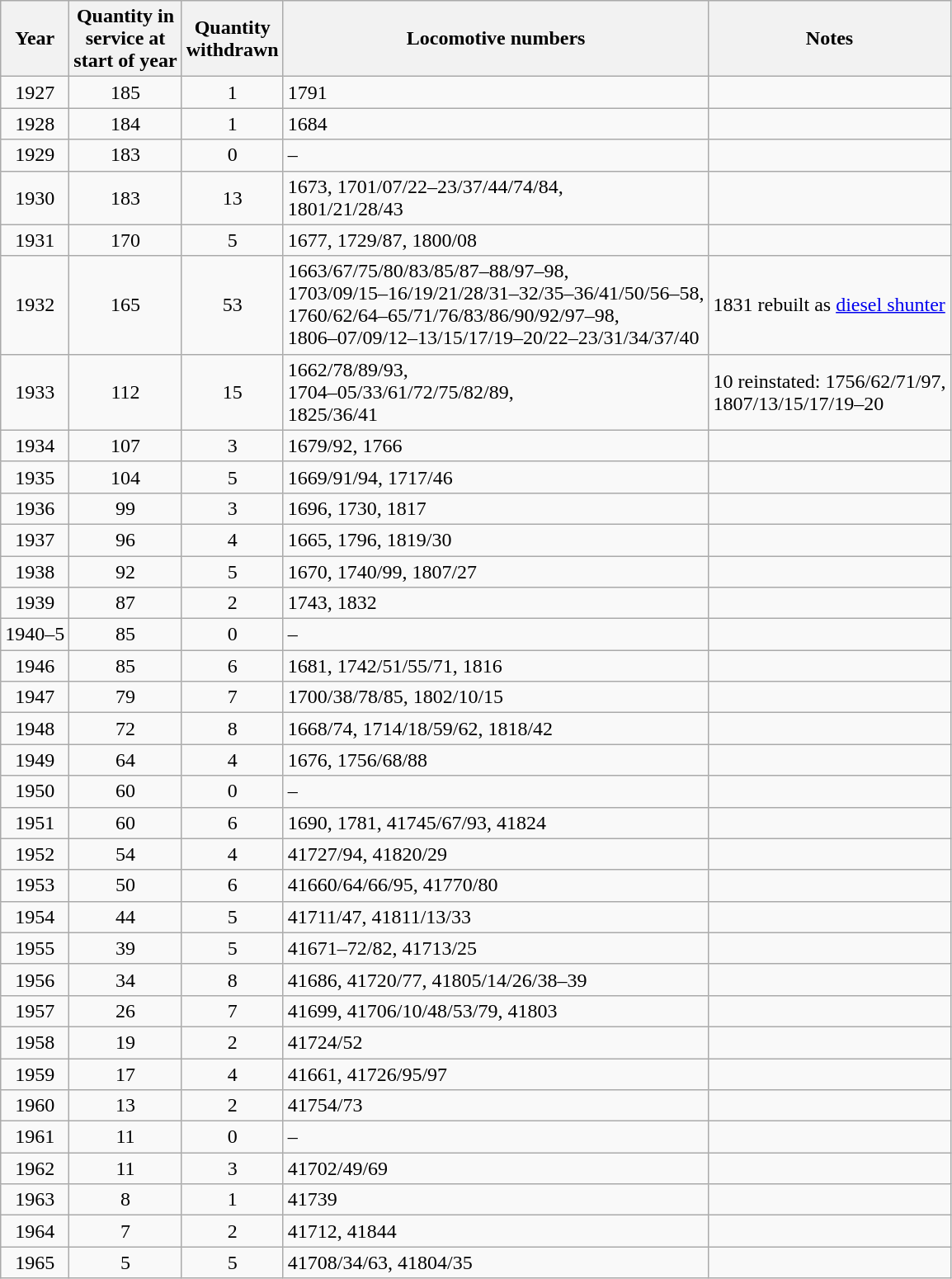<table class="wikitable collapsible" style=text-align:center>
<tr>
<th>Year</th>
<th>Quantity in<br>service at<br>start of year</th>
<th>Quantity<br>withdrawn</th>
<th>Locomotive numbers</th>
<th>Notes</th>
</tr>
<tr>
<td>1927</td>
<td>185</td>
<td>1</td>
<td align=left>1791</td>
<td align=left></td>
</tr>
<tr>
<td>1928</td>
<td>184</td>
<td>1</td>
<td align=left>1684</td>
<td align=left></td>
</tr>
<tr>
<td>1929</td>
<td>183</td>
<td>0</td>
<td align=left>–</td>
<td align=left></td>
</tr>
<tr>
<td>1930</td>
<td>183</td>
<td>13</td>
<td align=left>1673, 1701/07/22–23/37/44/74/84,<br>1801/21/28/43</td>
<td align=left></td>
</tr>
<tr>
<td>1931</td>
<td>170</td>
<td>5</td>
<td align=left>1677, 1729/87, 1800/08</td>
<td align=left></td>
</tr>
<tr>
<td>1932</td>
<td>165</td>
<td>53</td>
<td align=left>1663/67/75/80/83/85/87–88/97–98,<br>1703/09/15–16/19/21/28/31–32/35–36/41/50/56–58,<br>1760/62/64–65/71/76/83/86/90/92/97–98,<br> 1806–07/09/12–13/15/17/19–20/22–23/31/34/37/40</td>
<td align=left>1831 rebuilt as <a href='#'>diesel shunter</a></td>
</tr>
<tr>
<td>1933</td>
<td>112</td>
<td>15</td>
<td align=left>1662/78/89/93,<br>1704–05/33/61/72/75/82/89,<br>1825/36/41</td>
<td align=left>10 reinstated: 1756/62/71/97,<br>1807/13/15/17/19–20</td>
</tr>
<tr>
<td>1934</td>
<td>107</td>
<td>3</td>
<td align=left>1679/92, 1766</td>
<td align=left></td>
</tr>
<tr>
<td>1935</td>
<td>104</td>
<td>5</td>
<td align=left>1669/91/94, 1717/46</td>
<td align=left></td>
</tr>
<tr>
<td>1936</td>
<td>99</td>
<td>3</td>
<td align=left>1696, 1730, 1817</td>
<td align=left></td>
</tr>
<tr>
<td>1937</td>
<td>96</td>
<td>4</td>
<td align=left>1665, 1796, 1819/30</td>
<td align=left></td>
</tr>
<tr>
<td>1938</td>
<td>92</td>
<td>5</td>
<td align=left>1670, 1740/99, 1807/27</td>
<td align=left></td>
</tr>
<tr>
<td>1939</td>
<td>87</td>
<td>2</td>
<td align=left>1743, 1832</td>
<td align=left></td>
</tr>
<tr>
<td>1940–5</td>
<td>85</td>
<td>0</td>
<td align=left>–</td>
<td align=left></td>
</tr>
<tr>
<td>1946</td>
<td>85</td>
<td>6</td>
<td align=left>1681, 1742/51/55/71, 1816</td>
<td align=left></td>
</tr>
<tr>
<td>1947</td>
<td>79</td>
<td>7</td>
<td align=left>1700/38/78/85, 1802/10/15</td>
<td align=left></td>
</tr>
<tr>
<td>1948</td>
<td>72</td>
<td>8</td>
<td align=left>1668/74, 1714/18/59/62, 1818/42</td>
<td align=left></td>
</tr>
<tr>
<td>1949</td>
<td>64</td>
<td>4</td>
<td align=left>1676, 1756/68/88</td>
<td align=left></td>
</tr>
<tr>
<td>1950</td>
<td>60</td>
<td>0</td>
<td align=left>–</td>
<td align=left></td>
</tr>
<tr>
<td>1951</td>
<td>60</td>
<td>6</td>
<td align=left>1690, 1781, 41745/67/93, 41824</td>
<td align=left></td>
</tr>
<tr>
<td>1952</td>
<td>54</td>
<td>4</td>
<td align=left>41727/94, 41820/29</td>
<td align=left></td>
</tr>
<tr>
<td>1953</td>
<td>50</td>
<td>6</td>
<td align=left>41660/64/66/95, 41770/80</td>
<td align=left></td>
</tr>
<tr>
<td>1954</td>
<td>44</td>
<td>5</td>
<td align=left>41711/47, 41811/13/33</td>
<td align=left></td>
</tr>
<tr>
<td>1955</td>
<td>39</td>
<td>5</td>
<td align=left>41671–72/82, 41713/25</td>
<td align=left></td>
</tr>
<tr>
<td>1956</td>
<td>34</td>
<td>8</td>
<td align=left>41686, 41720/77, 41805/14/26/38–39</td>
<td align=left></td>
</tr>
<tr>
<td>1957</td>
<td>26</td>
<td>7</td>
<td align=left>41699, 41706/10/48/53/79, 41803</td>
<td align=left></td>
</tr>
<tr>
<td>1958</td>
<td>19</td>
<td>2</td>
<td align=left>41724/52</td>
<td align=left></td>
</tr>
<tr>
<td>1959</td>
<td>17</td>
<td>4</td>
<td align=left>41661, 41726/95/97</td>
<td align=left></td>
</tr>
<tr>
<td>1960</td>
<td>13</td>
<td>2</td>
<td align=left>41754/73</td>
<td align=left></td>
</tr>
<tr>
<td>1961</td>
<td>11</td>
<td>0</td>
<td align=left>–</td>
<td align=left></td>
</tr>
<tr>
<td>1962</td>
<td>11</td>
<td>3</td>
<td align=left>41702/49/69</td>
<td align=left></td>
</tr>
<tr>
<td>1963</td>
<td>8</td>
<td>1</td>
<td align=left>41739</td>
<td align=left></td>
</tr>
<tr>
<td>1964</td>
<td>7</td>
<td>2</td>
<td align=left>41712, 41844</td>
<td align=left></td>
</tr>
<tr>
<td>1965</td>
<td>5</td>
<td>5</td>
<td align=left>41708/34/63, 41804/35</td>
<td align=left></td>
</tr>
</table>
